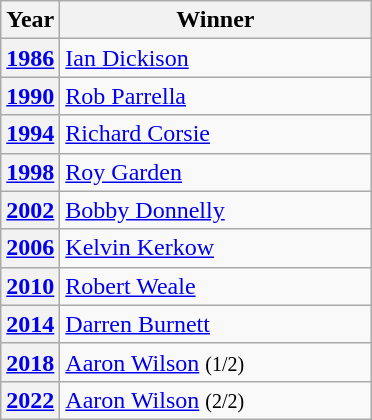<table class="wikitable">
<tr>
<th>Year</th>
<th Width=200>Winner</th>
</tr>
<tr>
<th><a href='#'>1986</a></th>
<td> <a href='#'>Ian Dickison</a></td>
</tr>
<tr>
<th><a href='#'>1990</a></th>
<td> <a href='#'>Rob Parrella</a></td>
</tr>
<tr>
<th><a href='#'>1994</a></th>
<td> <a href='#'>Richard Corsie</a></td>
</tr>
<tr>
<th><a href='#'>1998</a></th>
<td> <a href='#'>Roy Garden</a></td>
</tr>
<tr>
<th><a href='#'>2002</a></th>
<td> <a href='#'>Bobby Donnelly</a></td>
</tr>
<tr>
<th><a href='#'>2006</a></th>
<td> <a href='#'>Kelvin Kerkow</a></td>
</tr>
<tr>
<th><a href='#'>2010</a></th>
<td> <a href='#'>Robert Weale</a></td>
</tr>
<tr>
<th><a href='#'>2014</a></th>
<td> <a href='#'>Darren Burnett</a></td>
</tr>
<tr>
<th><a href='#'>2018</a></th>
<td> <a href='#'>Aaron Wilson</a> <small>(1/2)</small></td>
</tr>
<tr>
<th><a href='#'>2022</a></th>
<td> <a href='#'>Aaron Wilson</a> <small>(2/2)</small></td>
</tr>
</table>
